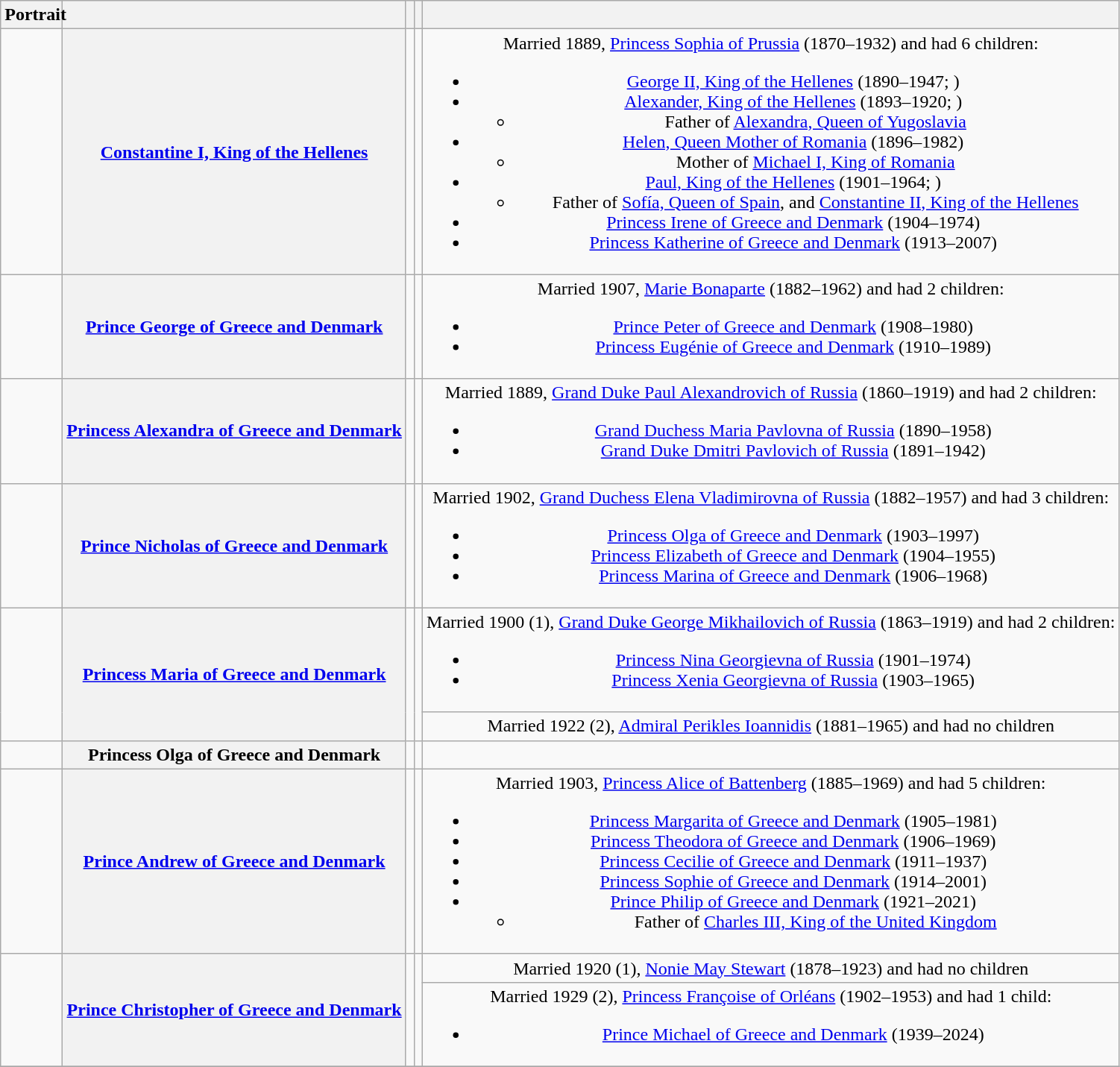<table class="wikitable sortable sticky-header">
<tr>
<th scope="col" class="unsortable" style=max-width:3em>Portrait</th>
<th scope="col" style=max-width:3em></th>
<th scope="col" style=max-width:3em></th>
<th scope="col" style=max-width:3em></th>
<th scope="col" class="unsortable" style=max-width:3em></th>
</tr>
<tr>
<td class="float-center" style="text-align:center;"></td>
<th scope="row" class="float-center" style="text-align:center;" data-sort-value="of Greece, Constantine"><a href='#'>Constantine I, King of the Hellenes</a> </th>
<td class="float-center" style="text-align:center;"></td>
<td class="float-center" style="text-align:center;"></td>
<td class="float-center" style="text-align:center;">Married 1889, <a href='#'>Princess Sophia of Prussia</a> (1870–1932) and had 6 children:<br><ul><li><a href='#'>George II, King of the Hellenes</a> (1890–1947; )</li><li><a href='#'>Alexander, King of the Hellenes</a> (1893–1920; )<ul><li>Father of <a href='#'>Alexandra, Queen of Yugoslavia</a></li></ul></li><li><a href='#'>Helen, Queen Mother of Romania</a> (1896–1982)<ul><li>Mother of <a href='#'>Michael I, King of Romania</a></li></ul></li><li><a href='#'>Paul, King of the Hellenes</a> (1901–1964; )<ul><li>Father of <a href='#'>Sofía, Queen of Spain</a>, and <a href='#'>Constantine II, King of the Hellenes</a></li></ul></li><li><a href='#'>Princess Irene of Greece and Denmark</a> (1904–1974)</li><li><a href='#'>Princess Katherine of Greece and Denmark</a> (1913–2007)</li></ul></td>
</tr>
<tr>
<td class="float-center" style="text-align:center;"></td>
<th scope="row" class="float-center" style="text-align:center;" data-sort-value="of Greece, George"><a href='#'>Prince George of Greece and Denmark</a></th>
<td class="float-center" style="text-align:center;"></td>
<td class="float-center" style="text-align:center;"></td>
<td class="float-center" style="text-align:center;">Married 1907, <a href='#'>Marie Bonaparte</a> (1882–1962) and had 2 children:<br><ul><li><a href='#'>Prince Peter of Greece and Denmark</a> (1908–1980)</li><li><a href='#'>Princess Eugénie of Greece and Denmark</a> (1910–1989)</li></ul></td>
</tr>
<tr>
<td class="float-center" style="text-align:center;"></td>
<th scope="row" class="float-center" style="text-align:center;" data-sort-value="of Greece, Alexandra"><a href='#'>Princess Alexandra of Greece and Denmark</a></th>
<td class="float-center" style="text-align:center;"></td>
<td class="float-center" style="text-align:center;"></td>
<td class="float-center" style="text-align:center;">Married 1889, <a href='#'>Grand Duke Paul Alexandrovich of Russia</a> (1860–1919) and had 2 children:<br><ul><li><a href='#'>Grand Duchess Maria Pavlovna of Russia</a> (1890–1958)</li><li><a href='#'>Grand Duke Dmitri Pavlovich of Russia</a> (1891–1942)</li></ul></td>
</tr>
<tr>
<td class="float-center" style="text-align:center;"></td>
<th scope="row" class="float-center" style="text-align:center;" data-sort-value="of Greece, Nicholas"><a href='#'>Prince Nicholas of Greece and Denmark</a></th>
<td class="float-center" style="text-align:center;"></td>
<td class="float-center" style="text-align:center;"></td>
<td class="float-center" style="text-align:center;">Married 1902, <a href='#'>Grand Duchess Elena Vladimirovna of Russia</a> (1882–1957) and had 3 children:<br><ul><li><a href='#'>Princess Olga of Greece and Denmark</a> (1903–1997)</li><li><a href='#'>Princess Elizabeth of Greece and Denmark</a> (1904–1955)</li><li><a href='#'>Princess Marina of Greece and Denmark</a> (1906–1968)</li></ul></td>
</tr>
<tr>
<td class="float-center" style="text-align:center;" rowspan="2"></td>
<th scope="rowgroup" class="float-center" style="text-align:center;" rowspan="2" data-sort-value="of Greece, Maria"><a href='#'>Princess Maria of Greece and Denmark</a></th>
<td class="float-center" style="text-align:center;" rowspan="2"></td>
<td class="float-center" style="text-align:center;" rowspan="2"></td>
<td class="float-center" style="text-align:center;">Married 1900 (1), <a href='#'>Grand Duke George Mikhailovich of Russia</a> (1863–1919) and had 2 children:<br><ul><li><a href='#'>Princess Nina Georgievna of Russia</a> (1901–1974)</li><li><a href='#'>Princess Xenia Georgievna of Russia</a> (1903–1965)</li></ul></td>
</tr>
<tr>
<td class="float-center" style="text-align:center;">Married 1922 (2), <a href='#'>Admiral Perikles Ioannidis</a> (1881–1965) and had no children</td>
</tr>
<tr>
<td class="float-center" style="text-align:center;"></td>
<th scope="row" class="float-center" style="text-align:center;" data-sort-value="of Greece, Olga">Princess Olga of Greece and Denmark</th>
<td class="float-center" style="text-align:center;"></td>
<td class="float-center" style="text-align:center;"></td>
<td class="float-center" style="text-align:center;"></td>
</tr>
<tr>
<td class="float-center" style="text-align:center;"></td>
<th scope="row" class="float-center" style="text-align:center;" data-sort-value="of Greece, Andrew"><a href='#'>Prince Andrew of Greece and Denmark</a></th>
<td class="float-center" style="text-align:center;"></td>
<td class="float-center" style="text-align:center;"></td>
<td class="float-center" style="text-align:center;">Married 1903, <a href='#'>Princess Alice of Battenberg</a> (1885–1969) and had 5 children:<br><ul><li><a href='#'>Princess Margarita of Greece and Denmark</a> (1905–1981)</li><li><a href='#'>Princess Theodora of Greece and Denmark</a> (1906–1969)</li><li><a href='#'>Princess Cecilie of Greece and Denmark</a> (1911–1937)</li><li><a href='#'>Princess Sophie of Greece and Denmark</a> (1914–2001)</li><li><a href='#'>Prince Philip of Greece and Denmark</a> (1921–2021)<ul><li>Father of <a href='#'>Charles III, King of the United Kingdom</a></li></ul></li></ul></td>
</tr>
<tr>
<td class="float-center" style="text-align:center;" rowspan="2"></td>
<th scope="rowgroup" class="float-center" style="text-align:center;" rowspan="2" data-sort-value="of Greece, Christopher"><a href='#'>Prince Christopher of Greece and Denmark</a></th>
<td class="float-center" style="text-align:center;" rowspan="2"></td>
<td class="float-center" style="text-align:center;" rowspan="2"></td>
<td class="float-center" style="text-align:center;">Married 1920 (1), <a href='#'>Nonie May Stewart</a> (1878–1923) and had no children</td>
</tr>
<tr>
<td class="float-center" style="text-align:center;">Married 1929 (2), <a href='#'>Princess Françoise of Orléans</a> (1902–1953) and had 1 child:<br><ul><li><a href='#'>Prince Michael of Greece and Denmark</a> (1939–2024)</li></ul></td>
</tr>
<tr>
</tr>
</table>
